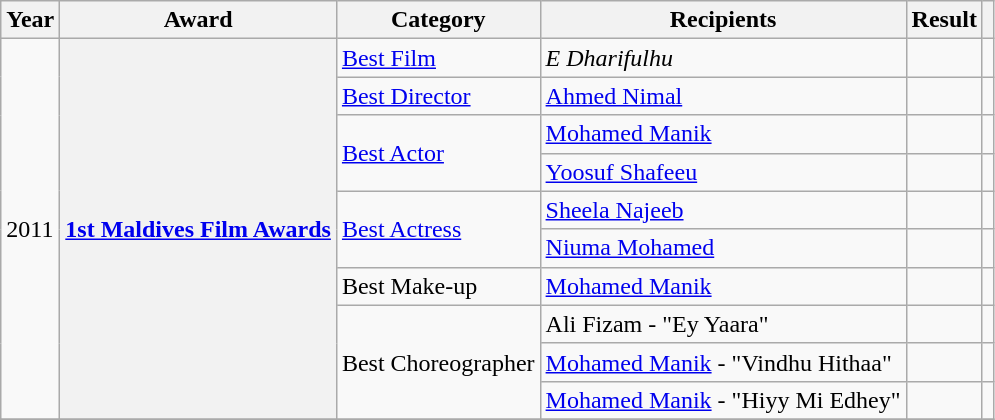<table class="wikitable plainrowheaders sortable">
<tr>
<th scope="col">Year</th>
<th scope="col">Award</th>
<th scope="col">Category</th>
<th scope="col">Recipients</th>
<th scope="col">Result</th>
<th scope="col" class="unsortable"></th>
</tr>
<tr>
<td rowspan="10">2011</td>
<th scope="row" rowspan="10"><a href='#'>1st Maldives Film Awards</a></th>
<td><a href='#'>Best Film</a></td>
<td><em>E Dharifulhu</em></td>
<td></td>
<td style="text-align:center;"></td>
</tr>
<tr>
<td><a href='#'>Best Director</a></td>
<td><a href='#'>Ahmed Nimal</a></td>
<td></td>
<td style="text-align:center;"></td>
</tr>
<tr>
<td rowspan="2"><a href='#'>Best Actor</a></td>
<td><a href='#'>Mohamed Manik</a></td>
<td></td>
<td style="text-align:center;"></td>
</tr>
<tr>
<td><a href='#'>Yoosuf Shafeeu</a></td>
<td></td>
<td style="text-align:center;"></td>
</tr>
<tr>
<td rowspan="2"><a href='#'>Best Actress</a></td>
<td><a href='#'>Sheela Najeeb</a></td>
<td></td>
<td style="text-align:center;"></td>
</tr>
<tr>
<td><a href='#'>Niuma Mohamed</a></td>
<td></td>
<td style="text-align:center;"></td>
</tr>
<tr>
<td>Best Make-up</td>
<td><a href='#'>Mohamed Manik</a></td>
<td></td>
<td style="text-align:center;"></td>
</tr>
<tr>
<td rowspan="3">Best Choreographer</td>
<td>Ali Fizam - "Ey Yaara"</td>
<td></td>
<td style="text-align:center;"></td>
</tr>
<tr>
<td><a href='#'>Mohamed Manik</a> - "Vindhu Hithaa"</td>
<td></td>
<td style="text-align:center;"></td>
</tr>
<tr>
<td><a href='#'>Mohamed Manik</a> - "Hiyy Mi Edhey"</td>
<td></td>
<td style="text-align:center;"></td>
</tr>
<tr>
</tr>
</table>
